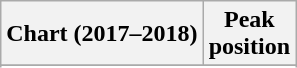<table class="wikitable sortable">
<tr>
<th>Chart (2017–2018)</th>
<th>Peak<br>position</th>
</tr>
<tr>
</tr>
<tr>
</tr>
<tr>
</tr>
<tr>
</tr>
</table>
